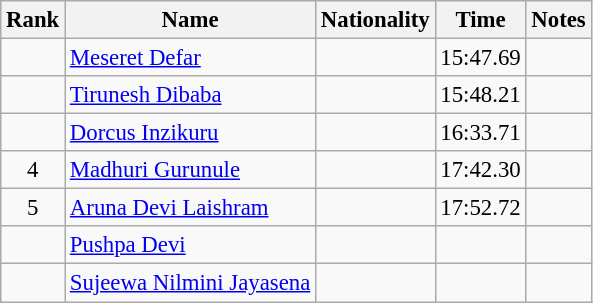<table class="wikitable sortable" style="text-align:center;font-size:95%">
<tr>
<th>Rank</th>
<th>Name</th>
<th>Nationality</th>
<th>Time</th>
<th>Notes</th>
</tr>
<tr>
<td></td>
<td align=left><a href='#'>Meseret Defar</a></td>
<td align=left></td>
<td>15:47.69</td>
<td></td>
</tr>
<tr>
<td></td>
<td align=left><a href='#'>Tirunesh Dibaba</a></td>
<td align=left></td>
<td>15:48.21</td>
<td></td>
</tr>
<tr>
<td></td>
<td align=left><a href='#'>Dorcus Inzikuru</a></td>
<td align=left></td>
<td>16:33.71</td>
<td></td>
</tr>
<tr>
<td>4</td>
<td align=left><a href='#'>Madhuri Gurunule</a></td>
<td align=left></td>
<td>17:42.30</td>
<td></td>
</tr>
<tr>
<td>5</td>
<td align=left><a href='#'>Aruna Devi Laishram</a></td>
<td align=left></td>
<td>17:52.72</td>
<td></td>
</tr>
<tr>
<td></td>
<td align=left><a href='#'>Pushpa Devi</a></td>
<td align=left></td>
<td></td>
<td></td>
</tr>
<tr>
<td></td>
<td align=left><a href='#'>Sujeewa Nilmini Jayasena</a></td>
<td align=left></td>
<td></td>
<td></td>
</tr>
</table>
